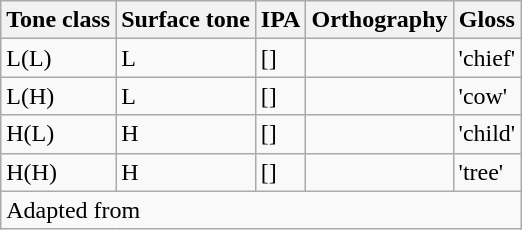<table class="wikitable">
<tr>
<th>Tone class</th>
<th>Surface tone</th>
<th>IPA</th>
<th>Orthography</th>
<th>Gloss</th>
</tr>
<tr>
<td>L(L)</td>
<td>L</td>
<td>[]</td>
<td></td>
<td>'chief'</td>
</tr>
<tr>
<td>L(H)</td>
<td>L</td>
<td>[]</td>
<td></td>
<td>'cow'</td>
</tr>
<tr>
<td>H(L)</td>
<td>H</td>
<td>[]</td>
<td></td>
<td>'child'</td>
</tr>
<tr>
<td>H(H)</td>
<td>H</td>
<td>[]</td>
<td></td>
<td>'tree'</td>
</tr>
<tr>
<td colspan="5">Adapted from </td>
</tr>
</table>
